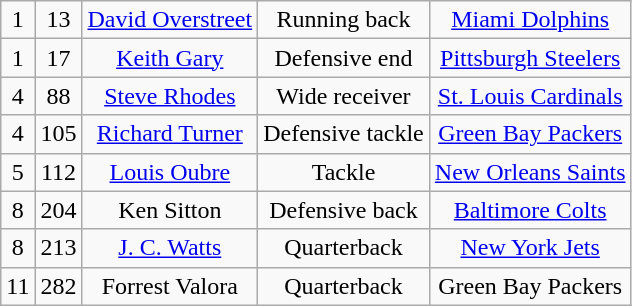<table class="wikitable" style="text-align:center">
<tr>
<td>1</td>
<td>13</td>
<td><a href='#'>David Overstreet</a></td>
<td>Running back</td>
<td><a href='#'>Miami Dolphins</a></td>
</tr>
<tr>
<td>1</td>
<td>17</td>
<td><a href='#'>Keith Gary</a></td>
<td>Defensive end</td>
<td><a href='#'>Pittsburgh Steelers</a></td>
</tr>
<tr>
<td>4</td>
<td>88</td>
<td><a href='#'>Steve Rhodes</a></td>
<td>Wide receiver</td>
<td><a href='#'>St. Louis Cardinals</a></td>
</tr>
<tr>
<td>4</td>
<td>105</td>
<td><a href='#'>Richard Turner</a></td>
<td>Defensive tackle</td>
<td><a href='#'>Green Bay Packers</a></td>
</tr>
<tr>
<td>5</td>
<td>112</td>
<td><a href='#'>Louis Oubre</a></td>
<td>Tackle</td>
<td><a href='#'>New Orleans Saints</a></td>
</tr>
<tr>
<td>8</td>
<td>204</td>
<td>Ken Sitton</td>
<td>Defensive back</td>
<td><a href='#'>Baltimore Colts</a></td>
</tr>
<tr>
<td>8</td>
<td>213</td>
<td><a href='#'>J. C. Watts</a></td>
<td>Quarterback</td>
<td><a href='#'>New York Jets</a></td>
</tr>
<tr>
<td>11</td>
<td>282</td>
<td>Forrest Valora</td>
<td>Quarterback</td>
<td>Green Bay Packers</td>
</tr>
</table>
